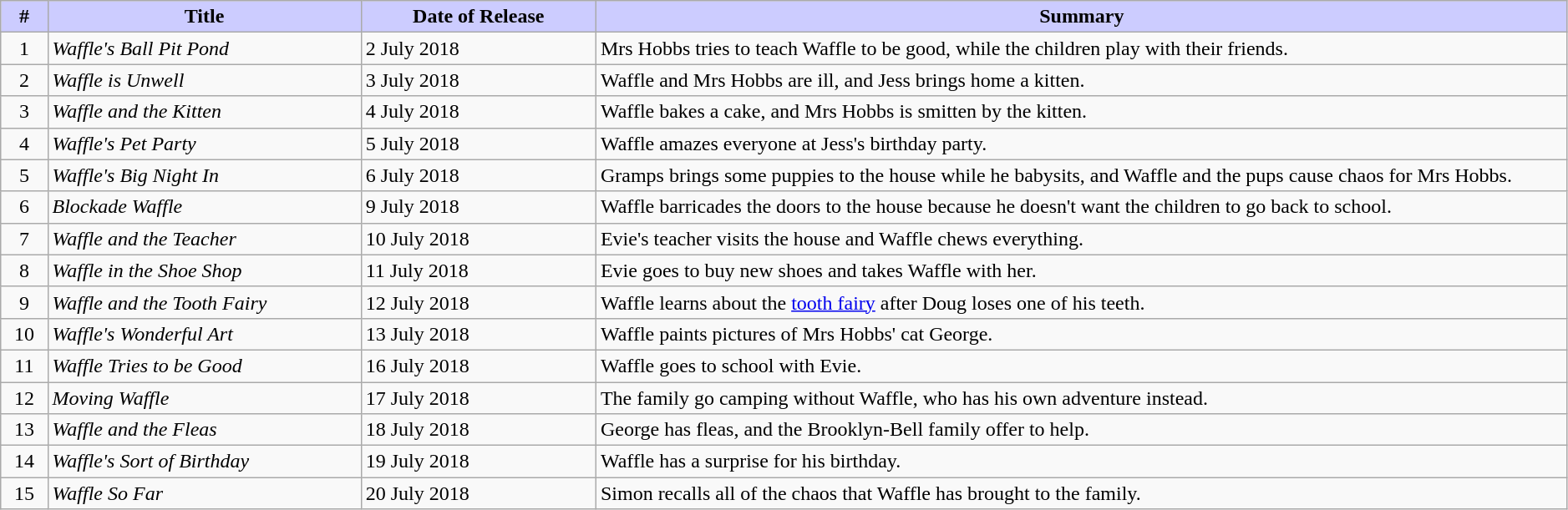<table class="wikitable" style="width:99%;">
<tr>
<th style="background:#ccf; width:3%;">#</th>
<th style="background:#ccf; width:20%;">Title</th>
<th style="background:#ccf; width:15%;">Date of Release</th>
<th style="background:#ccf;">Summary</th>
</tr>
<tr>
<td style="text-align:center;">1</td>
<td><em>Waffle's Ball Pit Pond</em></td>
<td>2 July 2018</td>
<td>Mrs Hobbs tries to teach Waffle to be good, while the children play with their friends.</td>
</tr>
<tr>
<td style="text-align:center;">2</td>
<td><em>Waffle is Unwell</em></td>
<td>3 July 2018</td>
<td>Waffle and Mrs Hobbs are ill, and Jess brings home a kitten.</td>
</tr>
<tr>
<td style="text-align:center;">3</td>
<td><em>Waffle and the Kitten</em></td>
<td>4 July 2018</td>
<td>Waffle bakes a cake, and Mrs Hobbs is smitten by the kitten.</td>
</tr>
<tr>
<td style="text-align:center;">4</td>
<td><em>Waffle's Pet Party</em></td>
<td>5 July 2018</td>
<td>Waffle amazes everyone at Jess's birthday party.</td>
</tr>
<tr>
<td style="text-align:center;">5</td>
<td><em>Waffle's Big Night In</em></td>
<td>6 July 2018</td>
<td>Gramps brings some puppies to the house while he babysits, and Waffle and the pups cause chaos for Mrs Hobbs.</td>
</tr>
<tr>
<td style="text-align:center;">6</td>
<td><em>Blockade Waffle</em></td>
<td>9 July 2018</td>
<td>Waffle barricades the doors to the house because he doesn't want the children to go back to school.</td>
</tr>
<tr>
<td style="text-align:center;">7</td>
<td><em>Waffle and the Teacher</em></td>
<td>10 July 2018</td>
<td>Evie's teacher visits the house and Waffle chews everything.</td>
</tr>
<tr>
<td style="text-align:center;">8</td>
<td><em>Waffle in the Shoe Shop</em></td>
<td>11 July 2018</td>
<td>Evie goes to buy new shoes and takes Waffle with her.</td>
</tr>
<tr>
<td style="text-align:center;">9</td>
<td><em>Waffle and the Tooth Fairy</em></td>
<td>12 July 2018</td>
<td>Waffle learns about the <a href='#'>tooth fairy</a> after Doug loses one of his teeth.</td>
</tr>
<tr>
<td style="text-align:center;">10</td>
<td><em>Waffle's Wonderful Art</em></td>
<td>13 July 2018</td>
<td>Waffle paints pictures of Mrs Hobbs' cat George.</td>
</tr>
<tr>
<td style="text-align:center;">11</td>
<td><em>Waffle Tries to be Good</em></td>
<td>16 July 2018</td>
<td>Waffle goes to school with Evie.</td>
</tr>
<tr>
<td style="text-align:center;">12</td>
<td><em>Moving Waffle</em></td>
<td>17 July 2018</td>
<td>The family go camping without Waffle, who has his own adventure instead.</td>
</tr>
<tr>
<td style="text-align:center;">13</td>
<td><em>Waffle and the Fleas</em></td>
<td>18 July 2018</td>
<td>George has fleas, and the Brooklyn-Bell family offer to help.</td>
</tr>
<tr>
<td style="text-align:center;">14</td>
<td><em>Waffle's Sort of Birthday</em></td>
<td>19 July 2018</td>
<td>Waffle has a surprise for his birthday.</td>
</tr>
<tr>
<td style="text-align:center;">15</td>
<td><em>Waffle So Far</em></td>
<td>20 July 2018</td>
<td>Simon recalls all of the chaos that Waffle has brought to the family.</td>
</tr>
</table>
